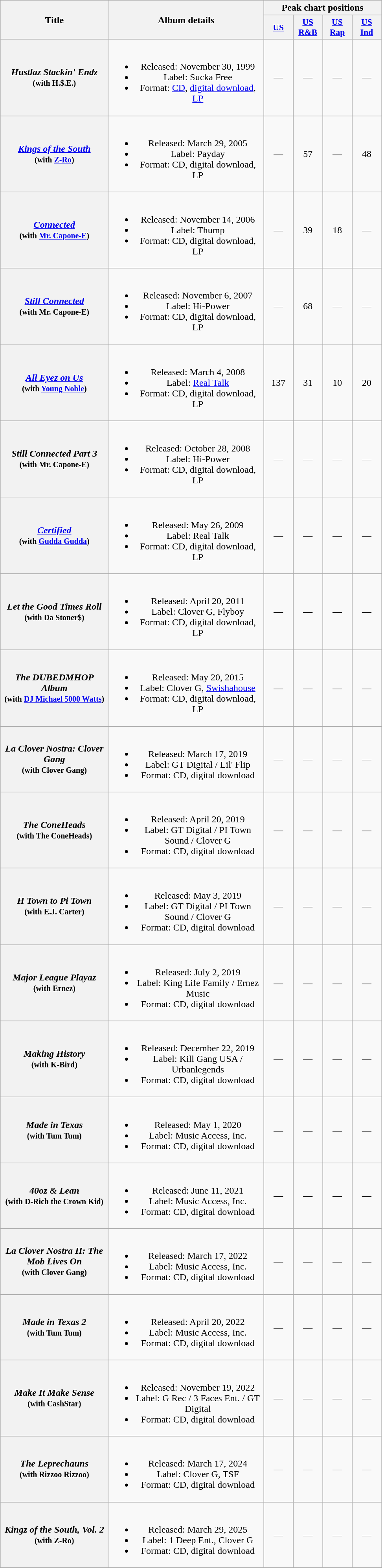<table class="wikitable plainrowheaders" style="text-align:center;">
<tr>
<th scope="col" rowspan="2" style="width:11em;">Title</th>
<th scope="col" rowspan="2" style="width:16em;">Album details</th>
<th scope="col" colspan="4">Peak chart positions</th>
</tr>
<tr>
<th style="width:3em;font-size:90%;"><a href='#'>US</a><br></th>
<th style="width:3em;font-size:90%;"><a href='#'>US R&B</a></th>
<th style="width:3em;font-size:90%;"><a href='#'>US Rap</a></th>
<th style="width:3em;font-size:90%;"><a href='#'>US Ind</a></th>
</tr>
<tr>
<th scope="row"><em>Hustlaz Stackin' Endz</em> <br><small>(with H.$.E.)</small></th>
<td><br><ul><li>Released: November 30, 1999</li><li>Label: Sucka Free</li><li>Format: <a href='#'>CD</a>, <a href='#'>digital download</a>, <a href='#'>LP</a></li></ul></td>
<td>—</td>
<td>—</td>
<td>—</td>
<td>—</td>
</tr>
<tr>
<th scope="row"><em><a href='#'>Kings of the South</a></em><br><small>(with <a href='#'>Z-Ro</a>)</small></th>
<td><br><ul><li>Released: March 29, 2005</li><li>Label: Payday</li><li>Format: CD, digital download, LP</li></ul></td>
<td>—</td>
<td>57</td>
<td>—</td>
<td>48</td>
</tr>
<tr>
<th scope="row"><em><a href='#'>Connected</a></em><br><small>(with <a href='#'>Mr. Capone-E</a>)</small></th>
<td><br><ul><li>Released: November 14, 2006</li><li>Label: Thump</li><li>Format: CD, digital download, LP</li></ul></td>
<td>—</td>
<td>39</td>
<td>18</td>
<td>—</td>
</tr>
<tr>
<th scope="row"><em><a href='#'>Still Connected</a></em><br><small>(with Mr. Capone-E)</small></th>
<td><br><ul><li>Released: November 6, 2007</li><li>Label: Hi-Power</li><li>Format: CD, digital download, LP</li></ul></td>
<td>—</td>
<td>68</td>
<td>—</td>
<td>—</td>
</tr>
<tr>
<th scope="row"><em><a href='#'>All Eyez on Us</a></em><br><small>(with <a href='#'>Young Noble</a>)</small></th>
<td><br><ul><li>Released: March 4, 2008</li><li>Label: <a href='#'>Real Talk</a></li><li>Format: CD, digital download, LP</li></ul></td>
<td>137</td>
<td>31</td>
<td>10</td>
<td>20</td>
</tr>
<tr>
</tr>
<tr>
<th scope="row"><em>Still Connected Part 3</em> <br><small>(with Mr. Capone-E)</small></th>
<td><br><ul><li>Released: October 28, 2008</li><li>Label: Hi-Power</li><li>Format: CD, digital download, LP</li></ul></td>
<td>—</td>
<td>—</td>
<td>—</td>
<td>—</td>
</tr>
<tr>
<th scope="row"><em><a href='#'>Certified</a></em><br><small>(with <a href='#'>Gudda Gudda</a>)</small></th>
<td><br><ul><li>Released: May 26, 2009</li><li>Label: Real Talk</li><li>Format: CD, digital download, LP</li></ul></td>
<td>—</td>
<td>—</td>
<td>—</td>
<td>—</td>
</tr>
<tr>
<th scope="row"><em>Let the Good Times Roll</em> <br><small>(with Da Stoner$)</small></th>
<td><br><ul><li>Released: April 20, 2011</li><li>Label: Clover G, Flyboy</li><li>Format: CD, digital download, LP</li></ul></td>
<td>—</td>
<td>—</td>
<td>—</td>
<td>—</td>
</tr>
<tr>
<th scope="row"><em>The DUBEDMHOP Album</em><br><small>(with <a href='#'>DJ Michael 5000 Watts</a>)</small></th>
<td><br><ul><li>Released: May 20, 2015</li><li>Label: Clover G, <a href='#'>Swishahouse</a></li><li>Format: CD, digital download, LP</li></ul></td>
<td>—</td>
<td>—</td>
<td>—</td>
<td>—</td>
</tr>
<tr>
<th scope="row"><em>La Clover Nostra: Clover Gang</em> <br><small>(with Clover Gang)</small></th>
<td><br><ul><li>Released: March 17, 2019</li><li>Label: GT Digital / Lil' Flip</li><li>Format: CD, digital download</li></ul></td>
<td>—</td>
<td>—</td>
<td>—</td>
<td>—</td>
</tr>
<tr>
<th scope="row"><em>The ConeHeads</em> <br><small>(with The ConeHeads)</small></th>
<td><br><ul><li>Released: April 20, 2019</li><li>Label: GT Digital / PI Town Sound / Clover G</li><li>Format: CD, digital download</li></ul></td>
<td>—</td>
<td>—</td>
<td>—</td>
<td>—</td>
</tr>
<tr>
<th scope="row"><em>H Town to Pi Town</em> <br><small>(with E.J. Carter)</small></th>
<td><br><ul><li>Released: May 3, 2019</li><li>Label: GT Digital / PI Town Sound / Clover G</li><li>Format: CD, digital download</li></ul></td>
<td>—</td>
<td>—</td>
<td>—</td>
<td>—</td>
</tr>
<tr>
<th scope="row"><em>Major League Playaz</em> <br><small>(with Ernez)</small></th>
<td><br><ul><li>Released: July 2, 2019</li><li>Label: King Life Family / Ernez Music</li><li>Format: CD, digital download</li></ul></td>
<td>—</td>
<td>—</td>
<td>—</td>
<td>—</td>
</tr>
<tr>
<th scope="row"><em>Making History</em> <br><small>(with K-Bird)</small></th>
<td><br><ul><li>Released: December 22, 2019</li><li>Label: Kill Gang USA / Urbanlegends</li><li>Format: CD, digital download</li></ul></td>
<td>—</td>
<td>—</td>
<td>—</td>
<td>—</td>
</tr>
<tr>
<th scope="row"><em>Made in Texas</em> <br><small>(with Tum Tum)</small></th>
<td><br><ul><li>Released: May 1, 2020</li><li>Label: Music Access, Inc.</li><li>Format: CD, digital download</li></ul></td>
<td>—</td>
<td>—</td>
<td>—</td>
<td>—</td>
</tr>
<tr>
<th scope="row"><em>40oz & Lean</em> <br><small>(with D-Rich the Crown Kid)</small></th>
<td><br><ul><li>Released: June 11, 2021</li><li>Label: Music Access, Inc.</li><li>Format: CD, digital download</li></ul></td>
<td>—</td>
<td>—</td>
<td>—</td>
<td>—</td>
</tr>
<tr>
<th scope="row"><em>La Clover Nostra II: The Mob Lives On</em> <br><small>(with Clover Gang)</small></th>
<td><br><ul><li>Released: March 17, 2022</li><li>Label: Music Access, Inc.</li><li>Format: CD, digital download</li></ul></td>
<td>—</td>
<td>—</td>
<td>—</td>
<td>—</td>
</tr>
<tr>
<th scope="row"><em>Made in Texas 2</em> <br><small>(with Tum Tum)</small></th>
<td><br><ul><li>Released: April 20, 2022</li><li>Label: Music Access, Inc.</li><li>Format: CD, digital download</li></ul></td>
<td>—</td>
<td>—</td>
<td>—</td>
<td>—</td>
</tr>
<tr>
<th scope="row"><em>Make It Make Sense</em> <br><small>(with CashStar)</small></th>
<td><br><ul><li>Released: November 19, 2022</li><li>Label: G Rec / 3 Faces Ent. / GT Digital</li><li>Format: CD, digital download</li></ul></td>
<td>—</td>
<td>—</td>
<td>—</td>
<td>—</td>
</tr>
<tr>
<th scope="row"><em>The Leprechauns</em> <br><small>(with Rizzoo Rizzoo)</small></th>
<td><br><ul><li>Released: March 17, 2024</li><li>Label: Clover G, TSF</li><li>Format: CD, digital download</li></ul></td>
<td>—</td>
<td>—</td>
<td>—</td>
<td>—</td>
</tr>
<tr>
<th scope="row"><em>Kingz of the South, Vol. 2</em> <br><small>(with Z-Ro)</small></th>
<td><br><ul><li>Released: March 29, 2025</li><li>Label: 1 Deep Ent., Clover G</li><li>Format: CD, digital download</li></ul></td>
<td>—</td>
<td>—</td>
<td>—</td>
<td>—</td>
</tr>
<tr>
</tr>
</table>
